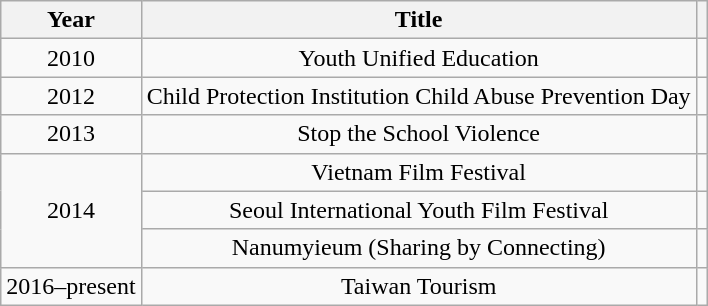<table class="wikitable sortable" style="text-align:center">
<tr>
<th scope="col">Year</th>
<th scope="col">Title</th>
<th scope="col" class="unsortable"></th>
</tr>
<tr>
<td>2010</td>
<td>Youth Unified Education</td>
<td></td>
</tr>
<tr>
<td>2012</td>
<td>Child Protection Institution Child Abuse Prevention Day</td>
<td></td>
</tr>
<tr>
<td>2013</td>
<td>Stop the School Violence</td>
<td></td>
</tr>
<tr>
<td rowspan="3">2014</td>
<td>Vietnam Film Festival</td>
<td></td>
</tr>
<tr>
<td>Seoul International Youth Film Festival</td>
<td></td>
</tr>
<tr>
<td>Nanumyieum (Sharing by Connecting)</td>
<td></td>
</tr>
<tr>
<td>2016–present</td>
<td>Taiwan Tourism</td>
<td></td>
</tr>
</table>
